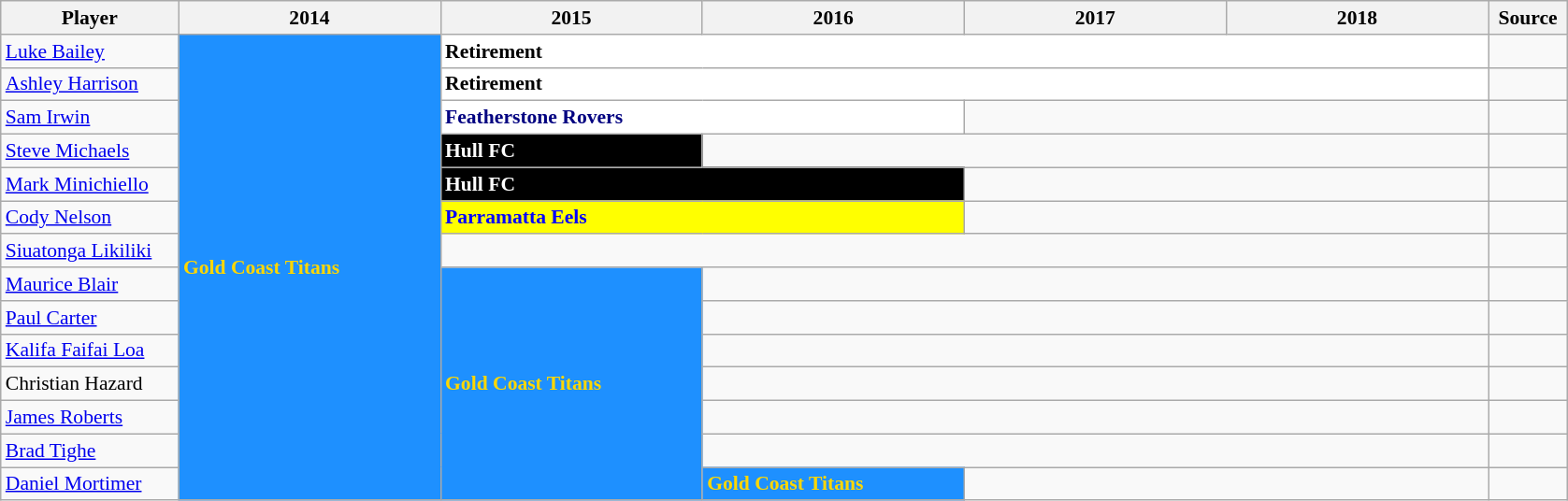<table class="wikitable" style="font-size:90%">
<tr>
<th width="120">Player</th>
<th width="180">2014</th>
<th width="180">2015</th>
<th width="180">2016</th>
<th width="180">2017</th>
<th width="180">2018</th>
<th width="50">Source</th>
</tr>
<tr>
<td><a href='#'>Luke Bailey</a></td>
<td rowspan="14" style="background-color:dodgerblue; color:gold"><strong>Gold Coast Titans</strong></td>
<td colspan="4" style="background-color:white"><strong>Retirement</strong></td>
<td style="text-align:center;"></td>
</tr>
<tr>
<td><a href='#'>Ashley Harrison</a></td>
<td colspan="4" style="background-color:white"><strong>Retirement</strong></td>
<td style="text-align:center;"></td>
</tr>
<tr>
<td><a href='#'>Sam Irwin</a></td>
<td colspan="2" style="background-color:white; color:navy"><strong>Featherstone Rovers</strong></td>
<td colspan="2"></td>
<td style="text-align:center;"></td>
</tr>
<tr>
<td><a href='#'>Steve Michaels</a></td>
<td style="background-color:black; color:white"><strong>Hull FC</strong></td>
<td colspan="3"></td>
<td style="text-align:center;"></td>
</tr>
<tr>
<td><a href='#'>Mark Minichiello</a></td>
<td colspan="2" style="background-color:black; color:white"><strong>Hull FC</strong></td>
<td colspan="2"></td>
<td style="text-align:center;"></td>
</tr>
<tr>
<td><a href='#'>Cody Nelson</a></td>
<td colspan="2" style="background-color:yellow; color:blue"><strong>Parramatta Eels</strong></td>
<td colspan="2"></td>
<td style="text-align:center;"></td>
</tr>
<tr>
<td><a href='#'>Siuatonga Likiliki</a></td>
<td colspan="4"></td>
<td style="text-align:center;"></td>
</tr>
<tr>
<td><a href='#'>Maurice Blair</a></td>
<td rowspan="7" style="background-color:dodgerblue; color:gold"><strong>Gold Coast Titans</strong></td>
<td colspan="3"></td>
<td></td>
</tr>
<tr>
<td><a href='#'>Paul Carter</a></td>
<td colspan="3"></td>
<td style="text-align:center;"></td>
</tr>
<tr>
<td><a href='#'>Kalifa Faifai Loa</a></td>
<td colspan="3"></td>
<td style="text-align:center;"></td>
</tr>
<tr>
<td>Christian Hazard</td>
<td colspan="3"></td>
<td style="text-align:center;"></td>
</tr>
<tr>
<td><a href='#'>James Roberts</a></td>
<td colspan="3"></td>
<td style="text-align:center;"></td>
</tr>
<tr>
<td><a href='#'>Brad Tighe</a></td>
<td colspan="3"></td>
<td style="text-align:center;"></td>
</tr>
<tr>
<td><a href='#'>Daniel Mortimer</a></td>
<td style="background-color:dodgerblue; color:gold"><strong>Gold Coast Titans</strong></td>
<td colspan="2"></td>
<td style="text-align:center;"></td>
</tr>
</table>
